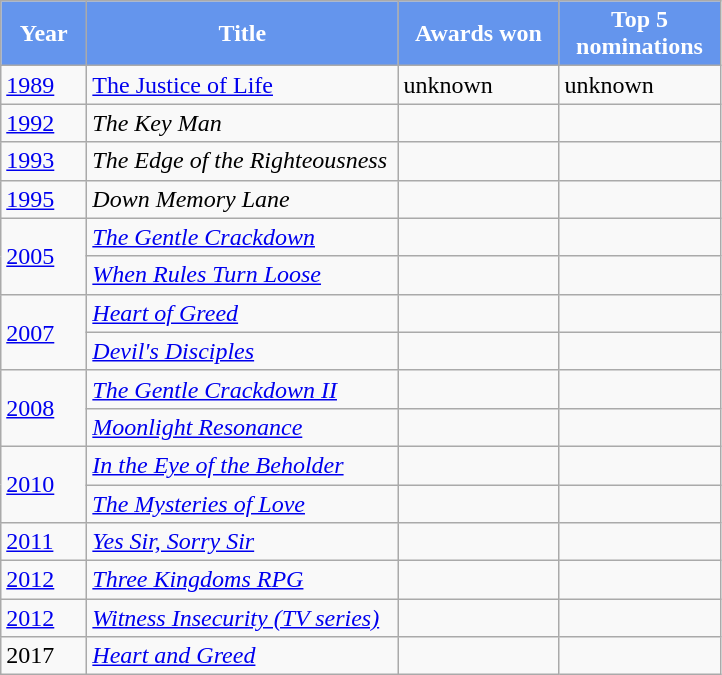<table class="wikitable">
<tr>
<td rowspan="1" align="center" colspan="1" style="border:1px solid #aaa; background:cornflowerblue; color:white"><strong>Year</strong></td>
<td rowspan="1" align="center" colspan="1" style="border:1px solid #aaa; background:cornflowerblue; color:white"><strong>Title</strong></td>
<td rowspan="1" align="center" colspan="1" style="border:1px solid #aaa; background:cornflowerblue; color:white"><strong>Awards won</strong></td>
<td rowspan="1" align="center" colspan="1" style="border:1px solid #aaa; background:cornflowerblue; color:white"><strong>Top 5 nominations</strong></td>
</tr>
<tr>
<td width="50"><a href='#'>1989</a></td>
<td width="200"><a href='#'>The Justice of Life</a></td>
<td width="100">unknown</td>
<td width="100">unknown</td>
</tr>
<tr>
<td rowspan=1><a href='#'>1992</a></td>
<td><em>The Key Man</em></td>
<td></td>
<td></td>
</tr>
<tr>
<td rowspan=1><a href='#'>1993</a></td>
<td><em>The Edge of the Righteousness</em></td>
<td></td>
<td></td>
</tr>
<tr>
<td rowspan=1><a href='#'>1995</a></td>
<td><em>Down Memory Lane</em></td>
<td></td>
<td></td>
</tr>
<tr>
<td rowspan=2><a href='#'>2005</a></td>
<td><em><a href='#'>The Gentle Crackdown</a></em></td>
<td></td>
<td></td>
</tr>
<tr>
<td><em><a href='#'>When Rules Turn Loose</a></em></td>
<td></td>
<td></td>
</tr>
<tr>
<td rowspan=2><a href='#'>2007</a></td>
<td><em><a href='#'>Heart of Greed</a></em></td>
<td></td>
<td></td>
</tr>
<tr>
<td><em><a href='#'>Devil's Disciples</a></em></td>
<td></td>
<td></td>
</tr>
<tr>
<td rowspan=2><a href='#'>2008</a></td>
<td><em><a href='#'>The Gentle Crackdown II</a></em></td>
<td></td>
<td></td>
</tr>
<tr>
<td><em><a href='#'>Moonlight Resonance</a></em></td>
<td></td>
<td></td>
</tr>
<tr>
<td rowspan=2><a href='#'>2010</a></td>
<td><em><a href='#'>In the Eye of the Beholder</a></em></td>
<td></td>
<td></td>
</tr>
<tr>
<td><em><a href='#'>The Mysteries of Love</a></em></td>
<td></td>
<td></td>
</tr>
<tr>
<td><a href='#'>2011</a></td>
<td><em><a href='#'>Yes Sir, Sorry Sir</a></em></td>
<td></td>
<td></td>
</tr>
<tr>
<td><a href='#'>2012</a></td>
<td><em><a href='#'>Three Kingdoms RPG</a></em></td>
<td></td>
<td></td>
</tr>
<tr>
<td><a href='#'>2012</a></td>
<td><em><a href='#'>Witness Insecurity (TV series)</a></em></td>
<td></td>
<td></td>
</tr>
<tr>
<td>2017</td>
<td><em><a href='#'>Heart and Greed</a></em></td>
<td></td>
<td></td>
</tr>
</table>
